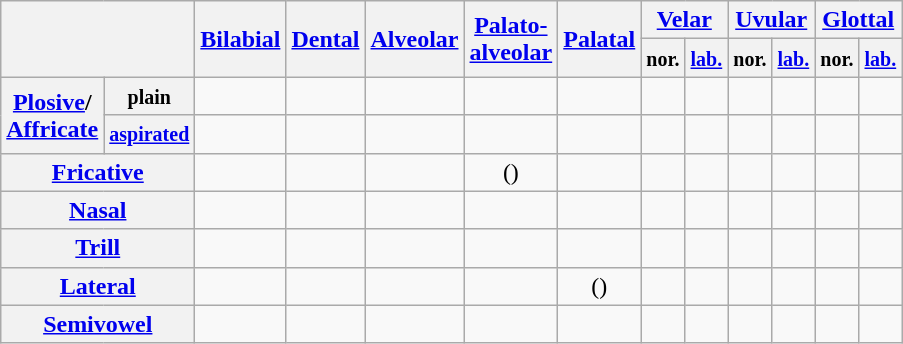<table class="wikitable" style="text-align:center">
<tr>
<th colspan="2" rowspan="2"></th>
<th rowspan="2"><a href='#'>Bilabial</a></th>
<th rowspan="2"><a href='#'>Dental</a></th>
<th rowspan="2"><a href='#'>Alveolar</a></th>
<th rowspan="2"><a href='#'>Palato-<br>alveolar</a></th>
<th rowspan="2"><a href='#'>Palatal</a></th>
<th colspan="2"><a href='#'>Velar</a></th>
<th colspan="2"><a href='#'>Uvular</a></th>
<th colspan="2"><a href='#'>Glottal</a></th>
</tr>
<tr>
<th><small>nor.</small></th>
<th><small><a href='#'>lab.</a></small></th>
<th><small>nor.</small></th>
<th><small><a href='#'>lab.</a></small></th>
<th><small>nor.</small></th>
<th><small><a href='#'>lab.</a></small></th>
</tr>
<tr>
<th rowspan="2"><a href='#'>Plosive</a>/<br><a href='#'>Affricate</a></th>
<th><small>plain</small></th>
<td></td>
<td></td>
<td></td>
<td></td>
<td></td>
<td></td>
<td></td>
<td></td>
<td></td>
<td></td>
<td></td>
</tr>
<tr>
<th><small><a href='#'>aspirated</a></small></th>
<td></td>
<td></td>
<td></td>
<td></td>
<td></td>
<td></td>
<td></td>
<td></td>
<td></td>
<td></td>
<td></td>
</tr>
<tr>
<th colspan="2"><a href='#'>Fricative</a></th>
<td></td>
<td></td>
<td></td>
<td>()</td>
<td></td>
<td></td>
<td></td>
<td></td>
<td></td>
<td></td>
<td></td>
</tr>
<tr>
<th colspan="2"><a href='#'>Nasal</a></th>
<td></td>
<td></td>
<td></td>
<td></td>
<td></td>
<td></td>
<td></td>
<td></td>
<td></td>
<td></td>
<td></td>
</tr>
<tr>
<th colspan="2"><a href='#'>Trill</a></th>
<td></td>
<td></td>
<td></td>
<td></td>
<td></td>
<td></td>
<td></td>
<td></td>
<td></td>
<td></td>
<td></td>
</tr>
<tr>
<th colspan="2"><a href='#'>Lateral</a></th>
<td></td>
<td></td>
<td></td>
<td></td>
<td>()</td>
<td></td>
<td></td>
<td></td>
<td></td>
<td></td>
<td></td>
</tr>
<tr>
<th colspan="2"><a href='#'>Semivowel</a></th>
<td></td>
<td></td>
<td></td>
<td></td>
<td></td>
<td></td>
<td></td>
<td></td>
<td></td>
<td></td>
<td></td>
</tr>
</table>
